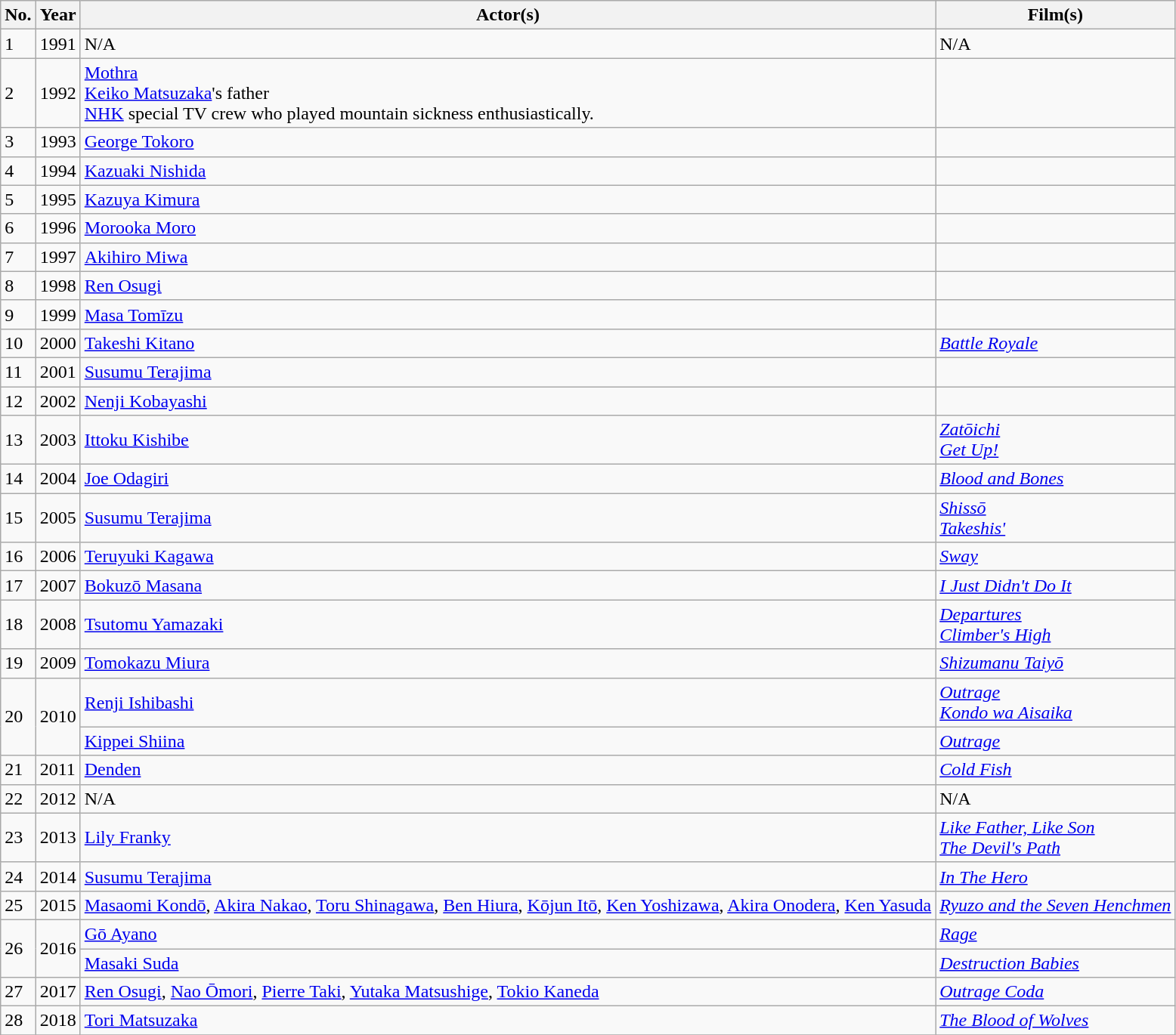<table class="wikitable">
<tr>
<th>No.</th>
<th>Year</th>
<th>Actor(s)</th>
<th>Film(s)</th>
</tr>
<tr>
<td>1</td>
<td>1991</td>
<td>N/A</td>
<td>N/A</td>
</tr>
<tr>
<td>2</td>
<td>1992</td>
<td><a href='#'>Mothra</a><br><a href='#'>Keiko Matsuzaka</a>'s father<br><a href='#'>NHK</a> special TV crew who played mountain sickness enthusiastically.</td>
<td></td>
</tr>
<tr>
<td>3</td>
<td>1993</td>
<td><a href='#'>George Tokoro</a></td>
<td></td>
</tr>
<tr>
<td>4</td>
<td>1994</td>
<td><a href='#'>Kazuaki Nishida</a></td>
<td></td>
</tr>
<tr>
<td>5</td>
<td>1995</td>
<td><a href='#'>Kazuya Kimura</a></td>
<td></td>
</tr>
<tr>
<td>6</td>
<td>1996</td>
<td><a href='#'>Morooka Moro</a></td>
<td></td>
</tr>
<tr>
<td>7</td>
<td>1997</td>
<td><a href='#'>Akihiro Miwa</a></td>
<td></td>
</tr>
<tr>
<td>8</td>
<td>1998</td>
<td><a href='#'>Ren Osugi</a></td>
<td></td>
</tr>
<tr>
<td>9</td>
<td>1999</td>
<td><a href='#'>Masa Tomīzu</a></td>
<td></td>
</tr>
<tr>
<td>10</td>
<td>2000</td>
<td><a href='#'>Takeshi Kitano</a></td>
<td><em><a href='#'>Battle Royale</a></em></td>
</tr>
<tr>
<td>11</td>
<td>2001</td>
<td><a href='#'>Susumu Terajima</a></td>
<td></td>
</tr>
<tr>
<td>12</td>
<td>2002</td>
<td><a href='#'>Nenji Kobayashi</a></td>
<td></td>
</tr>
<tr>
<td>13</td>
<td>2003</td>
<td><a href='#'>Ittoku Kishibe</a></td>
<td><em><a href='#'>Zatōichi</a></em><br><em><a href='#'>Get Up!</a></em></td>
</tr>
<tr>
<td>14</td>
<td>2004</td>
<td><a href='#'>Joe Odagiri</a></td>
<td><em><a href='#'>Blood and Bones</a></em></td>
</tr>
<tr>
<td>15</td>
<td>2005</td>
<td><a href='#'>Susumu Terajima</a></td>
<td><em><a href='#'>Shissō</a></em><br><em><a href='#'>Takeshis'</a></em></td>
</tr>
<tr>
<td>16</td>
<td>2006</td>
<td><a href='#'>Teruyuki Kagawa</a></td>
<td><em><a href='#'>Sway</a></em></td>
</tr>
<tr>
<td>17</td>
<td>2007</td>
<td><a href='#'>Bokuzō Masana</a></td>
<td><em><a href='#'>I Just Didn't Do It</a></em></td>
</tr>
<tr>
<td>18</td>
<td>2008</td>
<td><a href='#'>Tsutomu Yamazaki</a></td>
<td><em><a href='#'>Departures</a></em><br><em><a href='#'>Climber's High</a></em></td>
</tr>
<tr>
<td>19</td>
<td>2009</td>
<td><a href='#'>Tomokazu Miura</a></td>
<td><em><a href='#'>Shizumanu Taiyō</a></em></td>
</tr>
<tr>
<td rowspan="2">20</td>
<td rowspan="2">2010</td>
<td><a href='#'>Renji Ishibashi</a></td>
<td><em><a href='#'>Outrage</a></em><br><em><a href='#'>Kondo wa Aisaika</a></em></td>
</tr>
<tr>
<td><a href='#'>Kippei Shiina</a></td>
<td><em><a href='#'>Outrage</a></em></td>
</tr>
<tr>
<td>21</td>
<td>2011</td>
<td><a href='#'>Denden</a></td>
<td><em><a href='#'>Cold Fish</a></em></td>
</tr>
<tr>
<td>22</td>
<td>2012</td>
<td>N/A</td>
<td>N/A</td>
</tr>
<tr>
<td>23</td>
<td>2013</td>
<td><a href='#'>Lily Franky</a></td>
<td><em><a href='#'>Like Father, Like Son</a></em><br><em><a href='#'>The Devil's Path</a></em></td>
</tr>
<tr>
<td>24</td>
<td>2014</td>
<td><a href='#'>Susumu Terajima</a></td>
<td><em><a href='#'>In The Hero</a></em></td>
</tr>
<tr>
<td>25</td>
<td>2015</td>
<td><a href='#'>Masaomi Kondō</a>, <a href='#'>Akira Nakao</a>, <a href='#'>Toru Shinagawa</a>, <a href='#'>Ben Hiura</a>, <a href='#'>Kōjun Itō</a>, <a href='#'>Ken Yoshizawa</a>, <a href='#'>Akira Onodera</a>, <a href='#'>Ken Yasuda</a></td>
<td><em><a href='#'>Ryuzo and the Seven Henchmen</a></em></td>
</tr>
<tr>
<td rowspan="2">26</td>
<td rowspan="2">2016</td>
<td><a href='#'>Gō Ayano</a></td>
<td><em><a href='#'>Rage</a></em></td>
</tr>
<tr>
<td><a href='#'>Masaki Suda</a></td>
<td><em><a href='#'>Destruction Babies</a></em></td>
</tr>
<tr>
<td>27</td>
<td>2017</td>
<td><a href='#'>Ren Osugi</a>, <a href='#'>Nao Ōmori</a>, <a href='#'>Pierre Taki</a>, <a href='#'>Yutaka Matsushige</a>, <a href='#'>Tokio Kaneda</a></td>
<td><em><a href='#'>Outrage Coda</a></em></td>
</tr>
<tr>
<td>28</td>
<td>2018</td>
<td><a href='#'>Tori Matsuzaka</a></td>
<td><em><a href='#'>The Blood of Wolves</a></em></td>
</tr>
<tr>
</tr>
</table>
